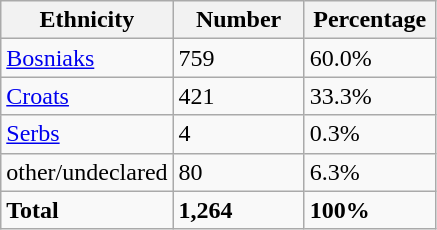<table class="wikitable">
<tr>
<th width="100px">Ethnicity</th>
<th width="80px">Number</th>
<th width="80px">Percentage</th>
</tr>
<tr>
<td><a href='#'>Bosniaks</a></td>
<td>759</td>
<td>60.0%</td>
</tr>
<tr>
<td><a href='#'>Croats</a></td>
<td>421</td>
<td>33.3%</td>
</tr>
<tr>
<td><a href='#'>Serbs</a></td>
<td>4</td>
<td>0.3%</td>
</tr>
<tr>
<td>other/undeclared</td>
<td>80</td>
<td>6.3%</td>
</tr>
<tr>
<td><strong>Total</strong></td>
<td><strong>1,264</strong></td>
<td><strong>100%</strong></td>
</tr>
</table>
